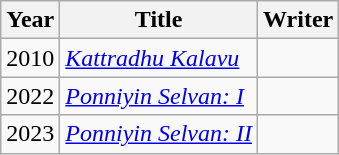<table class="wikitable sortable">
<tr>
<th scope="col">Year</th>
<th scope="col">Title</th>
<th scope="col">Writer</th>
</tr>
<tr>
<td>2010</td>
<td><em><a href='#'>Kattradhu Kalavu</a></em></td>
<td></td>
</tr>
<tr>
<td>2022</td>
<td><em><a href='#'>Ponniyin Selvan: I</a></em></td>
<td></td>
</tr>
<tr>
<td>2023</td>
<td><em><a href='#'>Ponniyin Selvan: II</a></em></td>
<td></td>
</tr>
</table>
